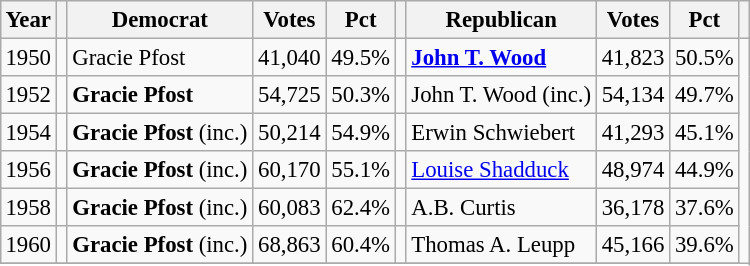<table class="wikitable" style="margin:0.5em ; font-size:95%">
<tr>
<th>Year</th>
<th></th>
<th>Democrat</th>
<th>Votes</th>
<th>Pct</th>
<th></th>
<th>Republican</th>
<th>Votes</th>
<th>Pct</th>
<th></th>
</tr>
<tr>
<td>1950</td>
<td></td>
<td>Gracie Pfost</td>
<td>41,040</td>
<td>49.5%</td>
<td></td>
<td><strong><a href='#'>John T. Wood</a></strong></td>
<td>41,823</td>
<td>50.5%</td>
</tr>
<tr>
<td>1952</td>
<td></td>
<td><strong>Gracie Pfost</strong></td>
<td>54,725</td>
<td>50.3%</td>
<td></td>
<td>John T. Wood (inc.)</td>
<td>54,134</td>
<td>49.7%</td>
</tr>
<tr>
<td>1954</td>
<td></td>
<td><strong>Gracie Pfost</strong> (inc.)</td>
<td>50,214</td>
<td>54.9%</td>
<td></td>
<td>Erwin Schwiebert</td>
<td>41,293</td>
<td>45.1%</td>
</tr>
<tr>
<td>1956</td>
<td></td>
<td><strong>Gracie Pfost</strong> (inc.)</td>
<td>60,170</td>
<td>55.1%</td>
<td></td>
<td><a href='#'>Louise Shadduck</a></td>
<td>48,974</td>
<td>44.9%</td>
</tr>
<tr>
<td>1958</td>
<td></td>
<td><strong>Gracie Pfost</strong> (inc.)</td>
<td>60,083</td>
<td>62.4%</td>
<td></td>
<td>A.B. Curtis</td>
<td>36,178</td>
<td>37.6%</td>
</tr>
<tr>
<td>1960</td>
<td></td>
<td><strong>Gracie Pfost</strong> (inc.)</td>
<td>68,863</td>
<td>60.4%</td>
<td></td>
<td>Thomas A. Leupp</td>
<td>45,166</td>
<td>39.6%</td>
</tr>
<tr>
</tr>
</table>
